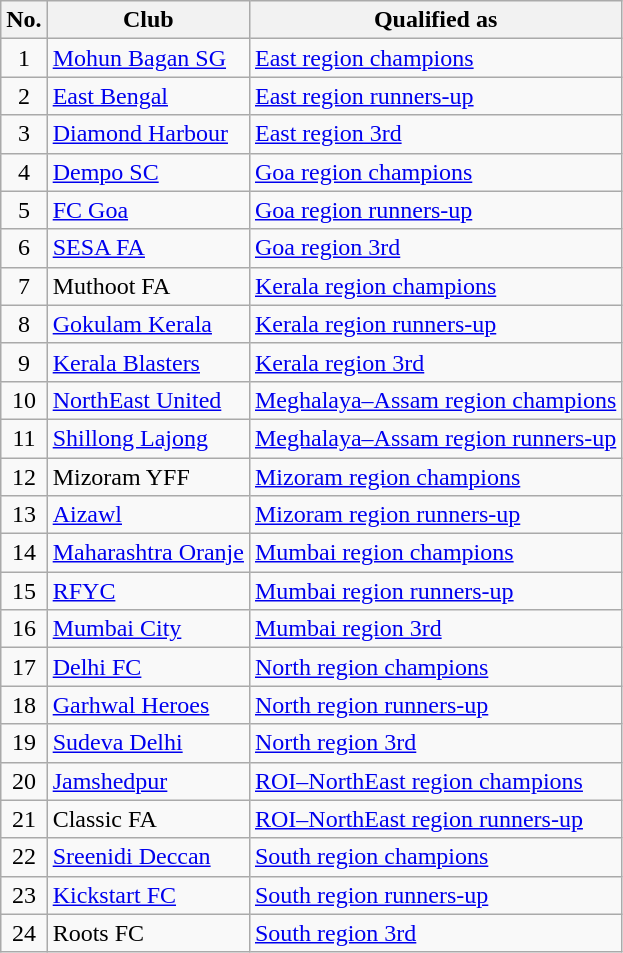<table class=wikitable>
<tr>
<th>No.</th>
<th>Club</th>
<th>Qualified as</th>
</tr>
<tr>
<td align="center">1</td>
<td><a href='#'>Mohun Bagan SG</a></td>
<td><a href='#'>East region champions</a></td>
</tr>
<tr>
<td align="center">2</td>
<td><a href='#'>East Bengal</a></td>
<td><a href='#'>East region runners-up</a></td>
</tr>
<tr>
<td align="center">3</td>
<td><a href='#'>Diamond Harbour</a></td>
<td><a href='#'>East region 3rd</a></td>
</tr>
<tr>
<td align="center">4</td>
<td><a href='#'>Dempo SC</a></td>
<td><a href='#'>Goa region champions</a></td>
</tr>
<tr>
<td align="center">5</td>
<td><a href='#'>FC Goa</a></td>
<td><a href='#'>Goa region runners-up</a></td>
</tr>
<tr>
<td align="center">6</td>
<td><a href='#'>SESA FA</a></td>
<td><a href='#'>Goa region 3rd</a></td>
</tr>
<tr>
<td align="center">7</td>
<td>Muthoot FA</td>
<td><a href='#'>Kerala region champions</a></td>
</tr>
<tr>
<td align="center">8</td>
<td><a href='#'>Gokulam Kerala</a></td>
<td><a href='#'>Kerala region runners-up</a></td>
</tr>
<tr>
<td align="center">9</td>
<td><a href='#'>Kerala Blasters</a></td>
<td><a href='#'>Kerala region 3rd</a></td>
</tr>
<tr>
<td align="center">10</td>
<td><a href='#'>NorthEast United</a></td>
<td><a href='#'>Meghalaya–Assam region champions</a></td>
</tr>
<tr>
<td align="center">11</td>
<td><a href='#'>Shillong Lajong</a></td>
<td><a href='#'>Meghalaya–Assam region runners-up</a></td>
</tr>
<tr>
<td align="center">12</td>
<td>Mizoram YFF</td>
<td><a href='#'>Mizoram region champions</a></td>
</tr>
<tr>
<td align="center">13</td>
<td><a href='#'>Aizawl</a></td>
<td><a href='#'>Mizoram region runners-up</a></td>
</tr>
<tr>
<td align="center">14</td>
<td><a href='#'>Maharashtra Oranje</a></td>
<td><a href='#'>Mumbai region champions</a></td>
</tr>
<tr>
<td align="center">15</td>
<td><a href='#'>RFYC</a></td>
<td><a href='#'>Mumbai region runners-up</a></td>
</tr>
<tr>
<td align="center">16</td>
<td><a href='#'>Mumbai City</a></td>
<td><a href='#'>Mumbai region 3rd</a></td>
</tr>
<tr>
<td align="center">17</td>
<td><a href='#'>Delhi FC</a></td>
<td><a href='#'>North region champions</a></td>
</tr>
<tr>
<td align="center">18</td>
<td><a href='#'>Garhwal Heroes</a></td>
<td><a href='#'>North region runners-up</a></td>
</tr>
<tr>
<td align="center">19</td>
<td><a href='#'>Sudeva Delhi</a></td>
<td><a href='#'>North region 3rd</a></td>
</tr>
<tr>
<td align="center">20</td>
<td><a href='#'>Jamshedpur</a></td>
<td><a href='#'>ROI–NorthEast region champions</a></td>
</tr>
<tr>
<td align="center">21</td>
<td>Classic FA</td>
<td><a href='#'>ROI–NorthEast region runners-up</a></td>
</tr>
<tr>
<td align="center">22</td>
<td><a href='#'>Sreenidi Deccan</a></td>
<td><a href='#'>South region champions</a></td>
</tr>
<tr>
<td align="center">23</td>
<td><a href='#'>Kickstart FC</a></td>
<td><a href='#'>South region runners-up</a></td>
</tr>
<tr>
<td align="center">24</td>
<td>Roots FC</td>
<td><a href='#'>South region 3rd</a></td>
</tr>
</table>
